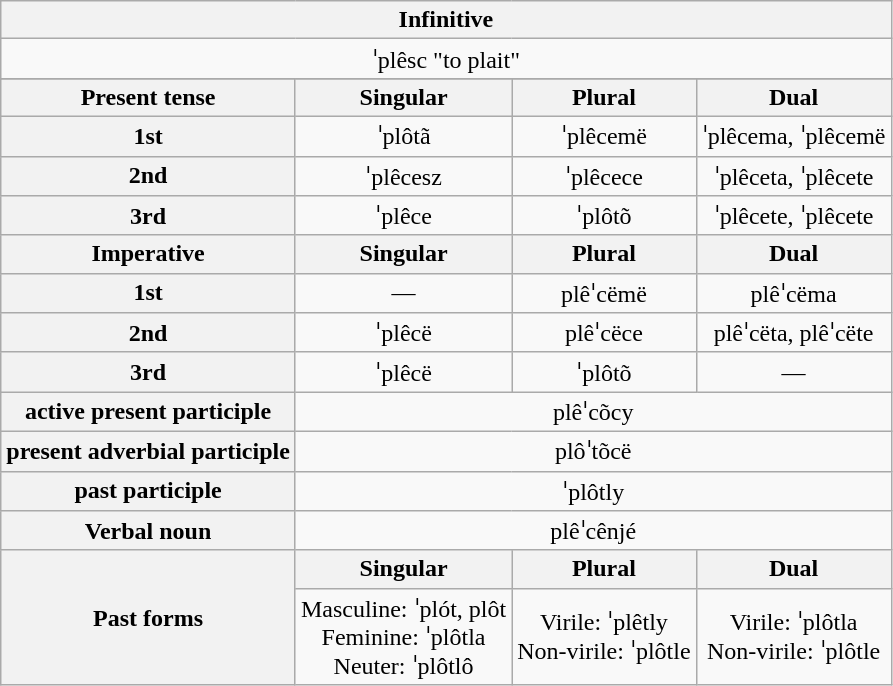<table class="wikitable" style="text-align:center;">
<tr>
<th colspan="4">Infinitive</th>
</tr>
<tr>
<td colspan="4">ˈplêsc "to plait"</td>
</tr>
<tr>
</tr>
<tr>
<th>Present tense</th>
<th>Singular</th>
<th>Plural</th>
<th>Dual</th>
</tr>
<tr>
<th>1st</th>
<td>ˈplôtã</td>
<td>ˈplêcemë</td>
<td>ˈplêcema, ˈplêcemë</td>
</tr>
<tr>
<th>2nd</th>
<td>ˈplêcesz</td>
<td>ˈplêcece</td>
<td>ˈplêceta, ˈplêcete</td>
</tr>
<tr>
<th>3rd</th>
<td>ˈplêce</td>
<td>ˈplôtõ</td>
<td>ˈplêcete, ˈplêcete</td>
</tr>
<tr>
<th>Imperative</th>
<th>Singular</th>
<th>Plural</th>
<th>Dual</th>
</tr>
<tr>
<th>1st</th>
<td>—</td>
<td>plêˈcëmë</td>
<td>plêˈcëma</td>
</tr>
<tr>
<th>2nd</th>
<td>ˈplêcë</td>
<td>plêˈcëce</td>
<td>plêˈcëta, plêˈcëte</td>
</tr>
<tr>
<th>3rd</th>
<td>ˈplêcë</td>
<td>ˈplôtõ</td>
<td>—</td>
</tr>
<tr>
<th>active present participle</th>
<td colspan="3">plêˈcõcy</td>
</tr>
<tr>
<th>present adverbial participle</th>
<td colspan="3">plôˈtõcë</td>
</tr>
<tr>
<th>past participle</th>
<td colspan="3">ˈplôtly</td>
</tr>
<tr>
<th>Verbal noun</th>
<td colspan="3">plêˈcênjé</td>
</tr>
<tr>
<th rowspan="2">Past forms</th>
<th>Singular</th>
<th>Plural</th>
<th>Dual</th>
</tr>
<tr>
<td>Masculine: ˈplót, plôt<br>Feminine: ˈplôtla<br>Neuter: ˈplôtlô</td>
<td>Virile: ˈplêtly<br>Non-virile: ˈplôtle</td>
<td>Virile: ˈplôtla<br>Non-virile: ˈplôtle</td>
</tr>
</table>
